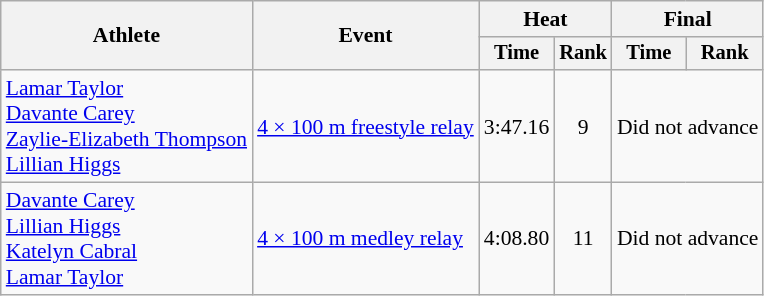<table class=wikitable style=font-size:90%>
<tr>
<th rowspan=2>Athlete</th>
<th rowspan=2>Event</th>
<th colspan=2>Heat</th>
<th colspan=2>Final</th>
</tr>
<tr style=font-size:95%>
<th>Time</th>
<th>Rank</th>
<th>Time</th>
<th>Rank</th>
</tr>
<tr align=center>
<td align=left><a href='#'>Lamar Taylor</a><br><a href='#'>Davante Carey</a><br><a href='#'>Zaylie-Elizabeth Thompson</a><br><a href='#'>Lillian Higgs</a></td>
<td align=left><a href='#'>4 × 100 m freestyle relay</a></td>
<td>3:47.16</td>
<td>9</td>
<td colspan=2>Did not advance</td>
</tr>
<tr align=center>
<td align=left><a href='#'>Davante Carey</a><br><a href='#'>Lillian Higgs</a><br><a href='#'>Katelyn Cabral</a><br><a href='#'>Lamar Taylor</a></td>
<td align=left><a href='#'>4 × 100 m medley relay</a></td>
<td>4:08.80</td>
<td>11</td>
<td colspan=2>Did not advance</td>
</tr>
</table>
